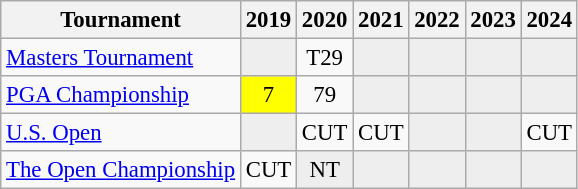<table class="wikitable" style="font-size:95%;text-align:center;">
<tr>
<th>Tournament</th>
<th>2019</th>
<th>2020</th>
<th>2021</th>
<th>2022</th>
<th>2023</th>
<th>2024</th>
</tr>
<tr>
<td align=left><a href='#'>Masters Tournament</a></td>
<td style="background:#eeeeee;"></td>
<td>T29</td>
<td style="background:#eeeeee;"></td>
<td style="background:#eeeeee;"></td>
<td style="background:#eeeeee;"></td>
<td style="background:#eeeeee;"></td>
</tr>
<tr>
<td align=left><a href='#'>PGA Championship</a></td>
<td style="background:yellow;">7</td>
<td>79</td>
<td style="background:#eeeeee;"></td>
<td style="background:#eeeeee;"></td>
<td style="background:#eeeeee;"></td>
<td style="background:#eeeeee;"></td>
</tr>
<tr>
<td align=left><a href='#'>U.S. Open</a></td>
<td style="background:#eeeeee;"></td>
<td>CUT</td>
<td>CUT</td>
<td style="background:#eeeeee;"></td>
<td style="background:#eeeeee;"></td>
<td>CUT</td>
</tr>
<tr>
<td align=left><a href='#'>The Open Championship</a></td>
<td>CUT</td>
<td style="background:#eeeeee;">NT</td>
<td style="background:#eeeeee;"></td>
<td style="background:#eeeeee;"></td>
<td style="background:#eeeeee;"></td>
<td style="background:#eeeeee;"></td>
</tr>
</table>
